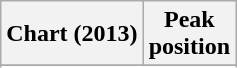<table class="wikitable plainrowheaders sortable" style="text-align:center;">
<tr>
<th scope="col">Chart (2013)</th>
<th scope="col">Peak<br>position</th>
</tr>
<tr>
</tr>
<tr>
</tr>
<tr>
</tr>
</table>
